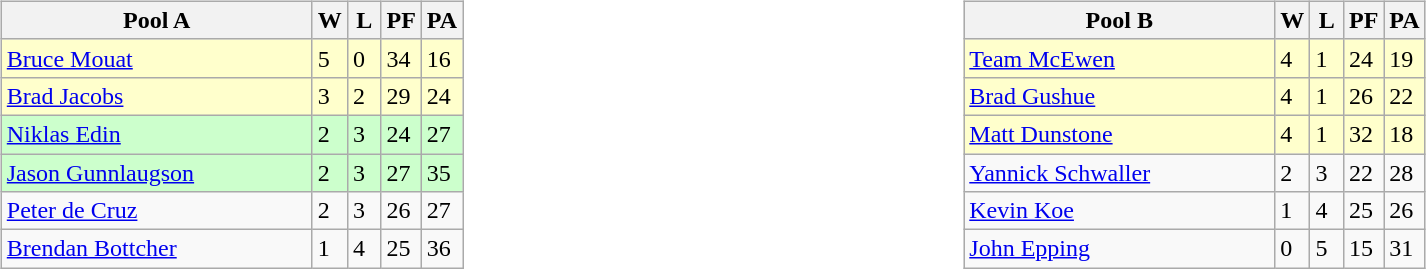<table>
<tr>
<td valign=top width=10%><br><table class=wikitable>
<tr>
<th width=200>Pool A</th>
<th width=15>W</th>
<th width=15>L</th>
<th width=15>PF</th>
<th width=15>PA</th>
</tr>
<tr bgcolor=#ffffcc>
<td> <a href='#'>Bruce Mouat</a></td>
<td>5</td>
<td>0</td>
<td>34</td>
<td>16</td>
</tr>
<tr bgcolor=#ffffcc>
<td> <a href='#'>Brad Jacobs</a></td>
<td>3</td>
<td>2</td>
<td>29</td>
<td>24</td>
</tr>
<tr bgcolor=#ccffcc>
<td> <a href='#'>Niklas Edin</a></td>
<td>2</td>
<td>3</td>
<td>24</td>
<td>27</td>
</tr>
<tr bgcolor=#ccffcc>
<td> <a href='#'>Jason Gunnlaugson</a></td>
<td>2</td>
<td>3</td>
<td>27</td>
<td>35</td>
</tr>
<tr>
<td> <a href='#'>Peter de Cruz</a></td>
<td>2</td>
<td>3</td>
<td>26</td>
<td>27</td>
</tr>
<tr>
<td> <a href='#'>Brendan Bottcher</a></td>
<td>1</td>
<td>4</td>
<td>25</td>
<td>36</td>
</tr>
</table>
</td>
<td valign=top width=10%><br><table class=wikitable>
<tr>
<th width=200>Pool B</th>
<th width=15>W</th>
<th width=15>L</th>
<th width=15>PF</th>
<th width=15>PA</th>
</tr>
<tr bgcolor=#ffffcc>
<td> <a href='#'>Team McEwen</a></td>
<td>4</td>
<td>1</td>
<td>24</td>
<td>19</td>
</tr>
<tr bgcolor=#ffffcc>
<td> <a href='#'>Brad Gushue</a></td>
<td>4</td>
<td>1</td>
<td>26</td>
<td>22</td>
</tr>
<tr bgcolor=#ffffcc>
<td> <a href='#'>Matt Dunstone</a></td>
<td>4</td>
<td>1</td>
<td>32</td>
<td>18</td>
</tr>
<tr>
<td> <a href='#'>Yannick Schwaller</a></td>
<td>2</td>
<td>3</td>
<td>22</td>
<td>28</td>
</tr>
<tr>
<td> <a href='#'>Kevin Koe</a></td>
<td>1</td>
<td>4</td>
<td>25</td>
<td>26</td>
</tr>
<tr>
<td> <a href='#'>John Epping</a></td>
<td>0</td>
<td>5</td>
<td>15</td>
<td>31</td>
</tr>
</table>
</td>
</tr>
</table>
